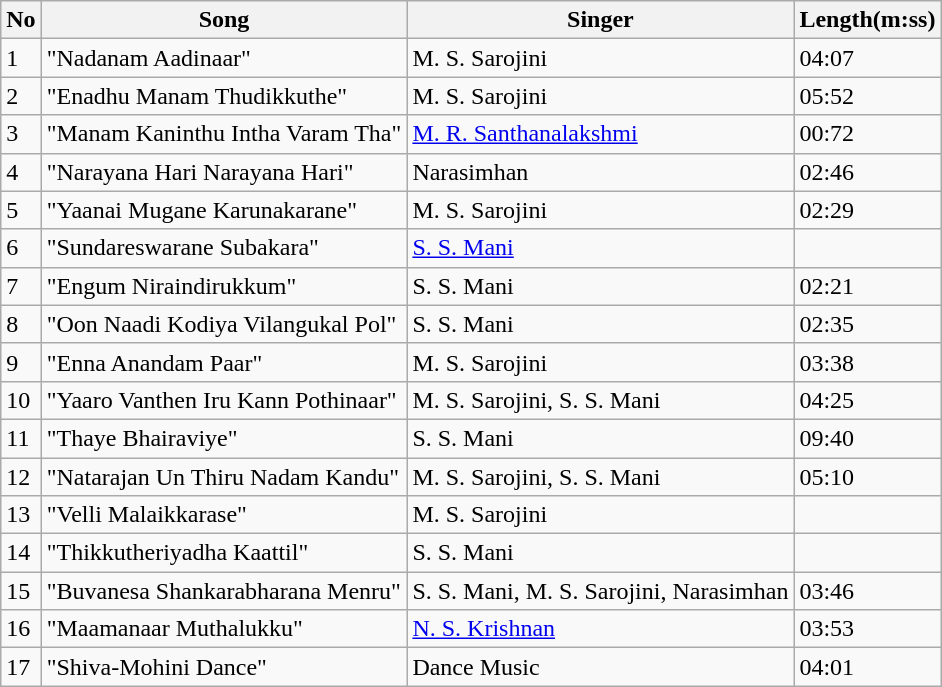<table class="wikitable">
<tr>
<th>No</th>
<th>Song</th>
<th>Singer</th>
<th>Length(m:ss)</th>
</tr>
<tr>
<td>1</td>
<td>"Nadanam Aadinaar"</td>
<td>M. S. Sarojini</td>
<td>04:07</td>
</tr>
<tr>
<td>2</td>
<td>"Enadhu Manam Thudikkuthe"</td>
<td>M. S. Sarojini</td>
<td>05:52</td>
</tr>
<tr>
<td>3</td>
<td>"Manam Kaninthu Intha Varam Tha"</td>
<td><a href='#'>M. R. Santhanalakshmi</a></td>
<td>00:72</td>
</tr>
<tr>
<td>4</td>
<td>"Narayana Hari Narayana Hari"</td>
<td>Narasimhan</td>
<td>02:46</td>
</tr>
<tr>
<td>5</td>
<td>"Yaanai Mugane Karunakarane"</td>
<td>M. S. Sarojini</td>
<td>02:29</td>
</tr>
<tr>
<td>6</td>
<td>"Sundareswarane Subakara"</td>
<td><a href='#'>S. S. Mani</a></td>
<td></td>
</tr>
<tr>
<td>7</td>
<td>"Engum Niraindirukkum"</td>
<td>S. S. Mani</td>
<td>02:21</td>
</tr>
<tr>
<td>8</td>
<td>"Oon Naadi Kodiya Vilangukal Pol"</td>
<td>S. S. Mani</td>
<td>02:35</td>
</tr>
<tr>
<td>9</td>
<td>"Enna Anandam Paar"</td>
<td>M. S. Sarojini</td>
<td>03:38</td>
</tr>
<tr>
<td>10</td>
<td>"Yaaro Vanthen Iru Kann Pothinaar"</td>
<td>M. S. Sarojini, S. S. Mani</td>
<td>04:25</td>
</tr>
<tr>
<td>11</td>
<td>"Thaye Bhairaviye"</td>
<td>S. S. Mani</td>
<td>09:40</td>
</tr>
<tr>
<td>12</td>
<td>"Natarajan Un Thiru Nadam Kandu"</td>
<td>M. S. Sarojini, S. S. Mani</td>
<td>05:10</td>
</tr>
<tr>
<td>13</td>
<td>"Velli Malaikkarase"</td>
<td>M. S. Sarojini</td>
<td></td>
</tr>
<tr>
<td>14</td>
<td>"Thikkutheriyadha Kaattil"</td>
<td>S. S. Mani</td>
<td></td>
</tr>
<tr>
<td>15</td>
<td>"Buvanesa Shankarabharana Menru"</td>
<td>S. S. Mani, M. S. Sarojini, Narasimhan</td>
<td>03:46</td>
</tr>
<tr>
<td>16</td>
<td>"Maamanaar Muthalukku"</td>
<td><a href='#'>N. S. Krishnan</a></td>
<td>03:53</td>
</tr>
<tr>
<td>17</td>
<td>"Shiva-Mohini Dance"</td>
<td>Dance Music</td>
<td>04:01</td>
</tr>
</table>
